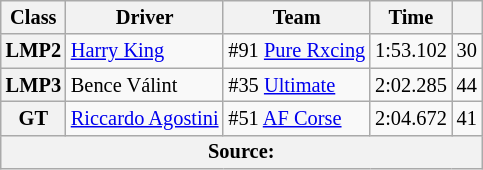<table class="wikitable" style="font-size:85%;">
<tr>
<th>Class</th>
<th>Driver</th>
<th>Team</th>
<th>Time</th>
<th></th>
</tr>
<tr>
<th>LMP2</th>
<td> <a href='#'>Harry King</a></td>
<td> #91 <a href='#'>Pure Rxcing</a></td>
<td>1:53.102</td>
<td align="center">30</td>
</tr>
<tr>
<th>LMP3</th>
<td> Bence Válint</td>
<td> #35 <a href='#'>Ultimate</a></td>
<td>2:02.285</td>
<td align="center">44</td>
</tr>
<tr>
<th>GT</th>
<td> <a href='#'>Riccardo Agostini</a></td>
<td> #51 <a href='#'>AF Corse</a></td>
<td>2:04.672</td>
<td align="center">41</td>
</tr>
<tr>
<th colspan="5">Source:</th>
</tr>
</table>
